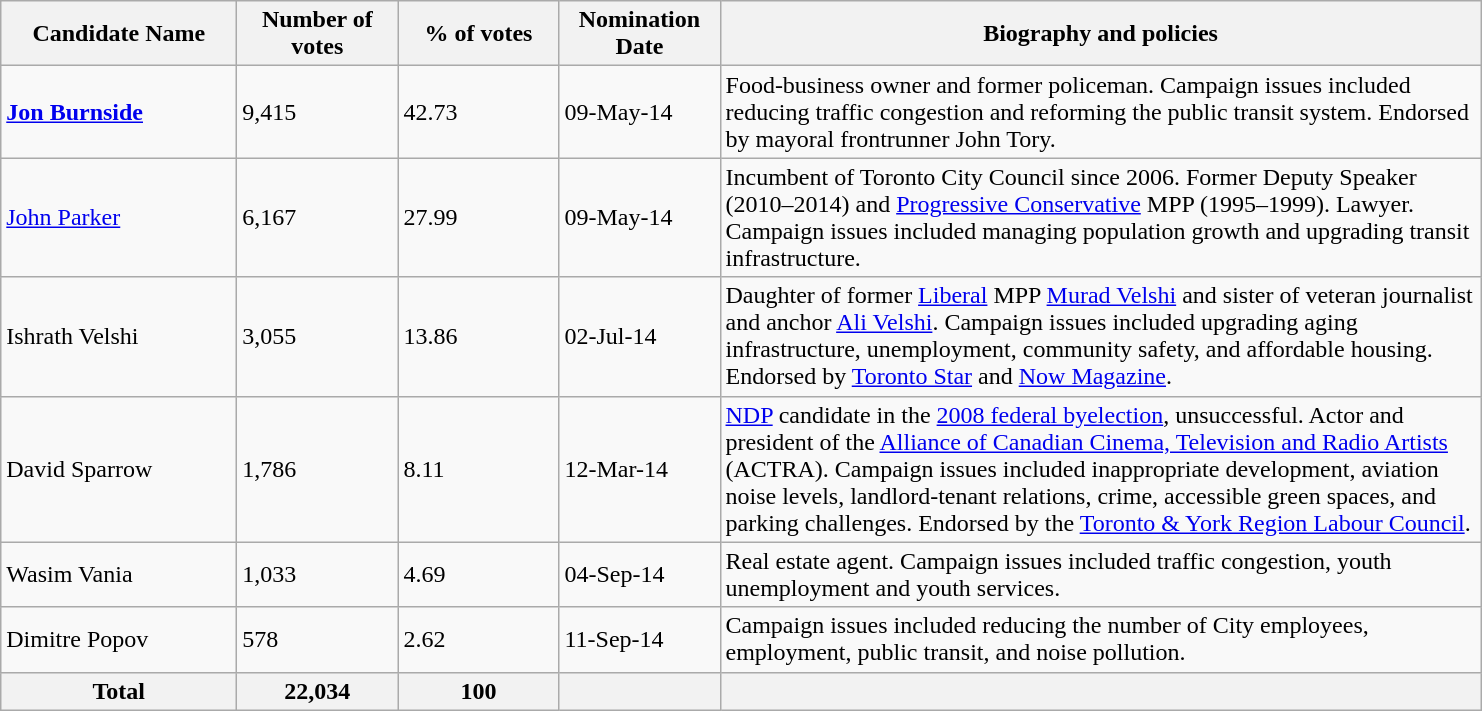<table class="wikitable">
<tr>
<th scope="col" style="width: 150px;">Candidate Name</th>
<th scope="col" style="width: 100px;">Number of votes</th>
<th scope="col" style="width: 100px;">% of votes</th>
<th scope="col" style="width: 100px;">Nomination Date</th>
<th scope="col" style="width: 500px;">Biography and policies</th>
</tr>
<tr>
<td><strong><a href='#'>Jon Burnside</a></strong></td>
<td>9,415</td>
<td>42.73</td>
<td>09-May-14</td>
<td>Food-business owner and former policeman. Campaign issues included reducing traffic congestion and reforming the public transit system. Endorsed by mayoral frontrunner John Tory.</td>
</tr>
<tr>
<td><a href='#'>John Parker</a></td>
<td>6,167</td>
<td>27.99</td>
<td>09-May-14</td>
<td>Incumbent of Toronto City Council since 2006. Former Deputy Speaker (2010–2014) and <a href='#'>Progressive Conservative</a> MPP (1995–1999). Lawyer. Campaign issues included managing population growth and upgrading transit infrastructure.</td>
</tr>
<tr>
<td>Ishrath Velshi</td>
<td>3,055</td>
<td>13.86</td>
<td>02-Jul-14</td>
<td>Daughter of former <a href='#'>Liberal</a> MPP <a href='#'>Murad Velshi</a> and sister of veteran journalist and anchor <a href='#'>Ali Velshi</a>. Campaign issues included upgrading aging infrastructure, unemployment, community safety, and affordable housing. Endorsed by <a href='#'>Toronto Star</a> and <a href='#'>Now Magazine</a>.</td>
</tr>
<tr>
<td>David Sparrow</td>
<td>1,786</td>
<td>8.11</td>
<td>12-Mar-14</td>
<td><a href='#'>NDP</a> candidate in the <a href='#'>2008 federal byelection</a>, unsuccessful. Actor and president of the <a href='#'>Alliance of Canadian Cinema, Television and Radio Artists</a> (ACTRA). Campaign issues included inappropriate development, aviation noise levels, landlord-tenant relations, crime, accessible green spaces, and parking challenges.  Endorsed by the <a href='#'>Toronto & York Region Labour Council</a>.</td>
</tr>
<tr>
<td>Wasim Vania</td>
<td>1,033</td>
<td>4.69</td>
<td>04-Sep-14</td>
<td>Real estate agent. Campaign issues included traffic congestion, youth unemployment and youth services.</td>
</tr>
<tr>
<td>Dimitre Popov</td>
<td>578</td>
<td>2.62</td>
<td>11-Sep-14</td>
<td>Campaign issues included reducing the number of City employees, employment, public transit, and noise pollution.</td>
</tr>
<tr>
<th>Total</th>
<th>22,034</th>
<th>100</th>
<th></th>
<th></th>
</tr>
</table>
